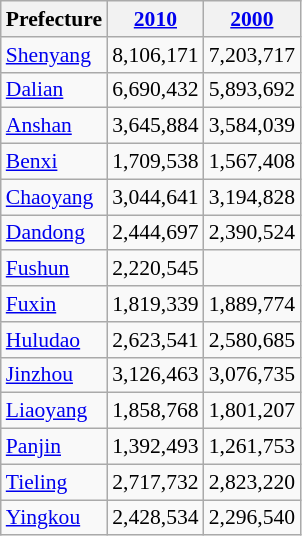<table class="wikitable sortable" style="font-size:90%;" align="center">
<tr>
<th>Prefecture</th>
<th><a href='#'>2010</a></th>
<th><a href='#'>2000</a></th>
</tr>
<tr --------->
<td><a href='#'>Shenyang</a></td>
<td style="text-align: right;">8,106,171</td>
<td style="text-align: right;">7,203,717</td>
</tr>
<tr --------->
<td><a href='#'>Dalian</a></td>
<td style="text-align: right;">6,690,432</td>
<td style="text-align: right;">5,893,692</td>
</tr>
<tr --------->
<td><a href='#'>Anshan</a></td>
<td style="text-align: right;">3,645,884</td>
<td style="text-align: right;">3,584,039</td>
</tr>
<tr --------->
<td><a href='#'>Benxi</a></td>
<td style="text-align: right;">1,709,538</td>
<td style="text-align: right;">1,567,408</td>
</tr>
<tr --------->
<td><a href='#'>Chaoyang</a></td>
<td style="text-align: right;">3,044,641</td>
<td style="text-align: right;">3,194,828</td>
</tr>
<tr --------->
<td><a href='#'>Dandong</a></td>
<td style="text-align: right;">2,444,697</td>
<td style="text-align: right;">2,390,524</td>
</tr>
<tr --------->
<td><a href='#'>Fushun</a></td>
<td style="text-align: right;">2,220,545</td>
<td style="text-align: right;"></td>
</tr>
<tr --------->
<td><a href='#'>Fuxin</a></td>
<td style="text-align: right;">1,819,339</td>
<td style="text-align: right;">1,889,774</td>
</tr>
<tr --------->
<td><a href='#'>Huludao</a></td>
<td style="text-align: right;">2,623,541</td>
<td style="text-align: right;">2,580,685</td>
</tr>
<tr --------->
<td><a href='#'>Jinzhou</a></td>
<td style="text-align: right;">3,126,463</td>
<td style="text-align: right;">3,076,735</td>
</tr>
<tr --------->
<td><a href='#'>Liaoyang</a></td>
<td style="text-align: right;">1,858,768</td>
<td style="text-align: right;">1,801,207</td>
</tr>
<tr --------->
<td><a href='#'>Panjin</a></td>
<td style="text-align: right;">1,392,493</td>
<td style="text-align: right;">1,261,753</td>
</tr>
<tr --------->
<td><a href='#'>Tieling</a></td>
<td style="text-align: right;">2,717,732</td>
<td style="text-align: right;">2,823,220</td>
</tr>
<tr --------->
<td><a href='#'>Yingkou</a></td>
<td style="text-align: right;">2,428,534</td>
<td style="text-align: right;">2,296,540</td>
</tr>
</table>
